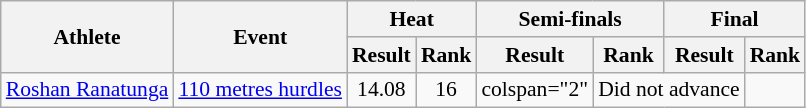<table class="wikitable" style="font-size:90%; text-align:center">
<tr>
<th rowspan="2">Athlete</th>
<th rowspan="2">Event</th>
<th colspan="2">Heat</th>
<th colspan="2">Semi-finals</th>
<th colspan="2">Final</th>
</tr>
<tr>
<th>Result</th>
<th>Rank</th>
<th>Result</th>
<th>Rank</th>
<th>Result</th>
<th>Rank</th>
</tr>
<tr>
<td align="left"><a href='#'>Roshan Ranatunga</a></td>
<td align="left"><a href='#'>110 metres hurdles</a></td>
<td>14.08</td>
<td>16</td>
<td>colspan="2" </td>
<td colspan="2">Did not advance</td>
</tr>
</table>
